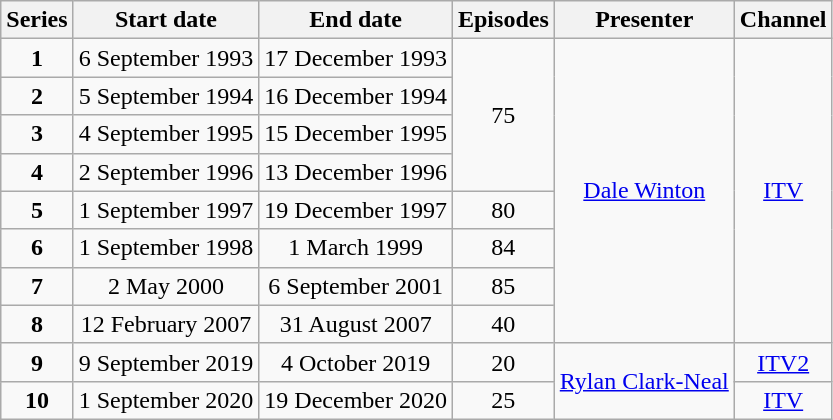<table class="wikitable" style="text-align:center;">
<tr>
<th>Series</th>
<th>Start date</th>
<th>End date</th>
<th>Episodes</th>
<th>Presenter</th>
<th>Channel</th>
</tr>
<tr>
<td><strong>1</strong></td>
<td>6 September 1993</td>
<td>17 December 1993</td>
<td rowspan="4">75</td>
<td rowspan="8"><a href='#'>Dale Winton</a></td>
<td rowspan="8"><a href='#'>ITV</a></td>
</tr>
<tr>
<td><strong>2</strong></td>
<td>5 September 1994</td>
<td>16 December 1994</td>
</tr>
<tr>
<td><strong>3</strong></td>
<td>4 September 1995</td>
<td>15 December 1995</td>
</tr>
<tr>
<td><strong>4</strong></td>
<td>2 September 1996</td>
<td>13 December 1996</td>
</tr>
<tr>
<td><strong>5</strong></td>
<td>1 September 1997</td>
<td>19 December 1997</td>
<td>80</td>
</tr>
<tr>
<td><strong>6</strong></td>
<td>1 September 1998</td>
<td>1 March 1999</td>
<td>84</td>
</tr>
<tr>
<td><strong>7</strong></td>
<td>2 May 2000</td>
<td>6 September 2001</td>
<td>85</td>
</tr>
<tr>
<td><strong>8</strong></td>
<td>12 February 2007</td>
<td>31 August 2007</td>
<td>40</td>
</tr>
<tr>
<td><strong>9</strong></td>
<td>9 September 2019</td>
<td>4 October 2019</td>
<td>20</td>
<td rowspan="2"><a href='#'>Rylan Clark-Neal</a></td>
<td><a href='#'>ITV2</a></td>
</tr>
<tr>
<td><strong>10</strong></td>
<td>1 September 2020</td>
<td>19 December 2020</td>
<td>25</td>
<td><a href='#'>ITV</a></td>
</tr>
</table>
